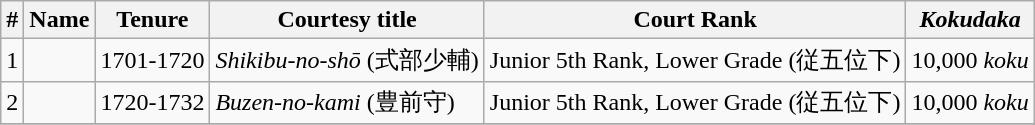<table class=wikitable>
<tr>
<th>#</th>
<th>Name</th>
<th>Tenure</th>
<th>Courtesy title</th>
<th>Court Rank</th>
<th><em>Kokudaka</em></th>
</tr>
<tr>
<td>1</td>
<td></td>
<td>1701-1720</td>
<td><em>Shikibu-no-shō</em> (式部少輔)</td>
<td>Junior 5th Rank, Lower Grade (従五位下)</td>
<td>10,000 <em>koku</em></td>
</tr>
<tr>
<td>2</td>
<td></td>
<td>1720-1732</td>
<td><em>Buzen-no-kami</em> (豊前守)</td>
<td>Junior 5th Rank, Lower Grade (従五位下)</td>
<td>10,000 <em>koku</em></td>
</tr>
<tr>
</tr>
</table>
